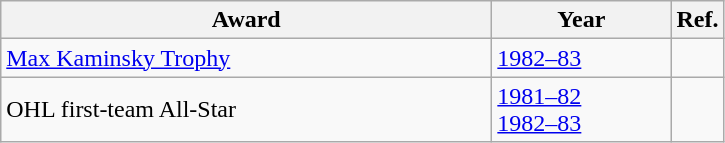<table class="wikitable">
<tr>
<th scope="col" style="width:20em">Award</th>
<th scope="col" style="width:7em">Year</th>
<th scope="col">Ref.</th>
</tr>
<tr>
<td><a href='#'>Max Kaminsky Trophy</a></td>
<td><a href='#'>1982–83</a></td>
<td></td>
</tr>
<tr>
<td>OHL first-team All-Star</td>
<td><a href='#'>1981–82</a><br><a href='#'>1982–83</a></td>
<td></td>
</tr>
</table>
